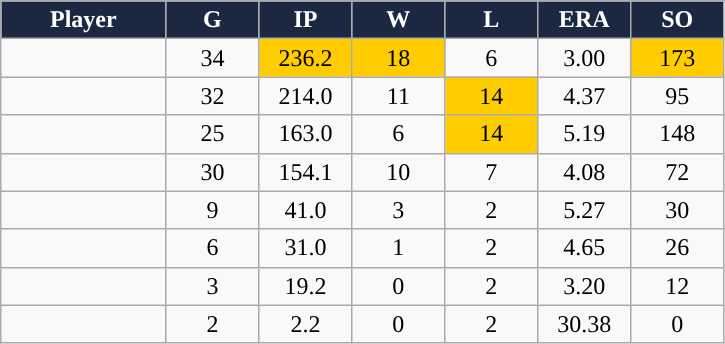<table class="wikitable sortable">
<tr>
<th style="background:#1c2841;color:white;" width="16%">Player</th>
<th style="background:#1c2841;color:white;" width="9%">G</th>
<th style="background:#1c2841;color:white;" width="9%">IP</th>
<th style="background:#1c2841;color:white;" width="9%">W</th>
<th style="background:#1c2841;color:white;" width="9%">L</th>
<th style="background:#1c2841;color:white;" width="9%">ERA</th>
<th style="background:#1c2841;color:white;" width="9%">SO</th>
</tr>
<tr align="center">
<td></td>
<td>34</td>
<td style="background:#fc0;">236.2</td>
<td style="background:#fc0;">18</td>
<td>6</td>
<td>3.00</td>
<td style="background:#fc0;">173</td>
</tr>
<tr align="center">
<td></td>
<td>32</td>
<td>214.0</td>
<td>11</td>
<td style="background:#fc0;">14</td>
<td>4.37</td>
<td>95</td>
</tr>
<tr align="center">
<td></td>
<td>25</td>
<td>163.0</td>
<td>6</td>
<td style="background:#fc0;">14</td>
<td>5.19</td>
<td>148</td>
</tr>
<tr align="center">
<td></td>
<td>30</td>
<td>154.1</td>
<td>10</td>
<td>7</td>
<td>4.08</td>
<td>72</td>
</tr>
<tr align="center">
<td></td>
<td>9</td>
<td>41.0</td>
<td>3</td>
<td>2</td>
<td>5.27</td>
<td>30</td>
</tr>
<tr align="center">
<td></td>
<td>6</td>
<td>31.0</td>
<td>1</td>
<td>2</td>
<td>4.65</td>
<td>26</td>
</tr>
<tr align="center">
<td></td>
<td>3</td>
<td>19.2</td>
<td>0</td>
<td>2</td>
<td>3.20</td>
<td>12</td>
</tr>
<tr align="center">
<td></td>
<td>2</td>
<td>2.2</td>
<td>0</td>
<td>2</td>
<td>30.38</td>
<td>0</td>
</tr>
</table>
